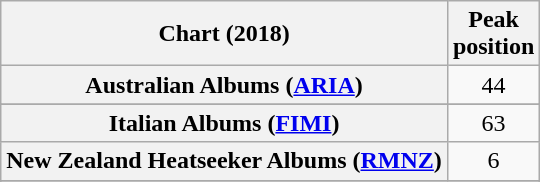<table class="wikitable sortable plainrowheaders" style="text-align:center">
<tr>
<th scope="col">Chart (2018)</th>
<th scope="col">Peak<br> position</th>
</tr>
<tr>
<th scope="row">Australian Albums (<a href='#'>ARIA</a>)</th>
<td>44</td>
</tr>
<tr>
</tr>
<tr>
</tr>
<tr>
</tr>
<tr>
</tr>
<tr>
</tr>
<tr>
</tr>
<tr>
<th scope="row">Italian Albums (<a href='#'>FIMI</a>)</th>
<td>63</td>
</tr>
<tr>
<th scope="row">New Zealand Heatseeker Albums (<a href='#'>RMNZ</a>)</th>
<td>6</td>
</tr>
<tr>
</tr>
<tr>
</tr>
<tr>
</tr>
<tr>
</tr>
<tr>
</tr>
<tr>
</tr>
</table>
